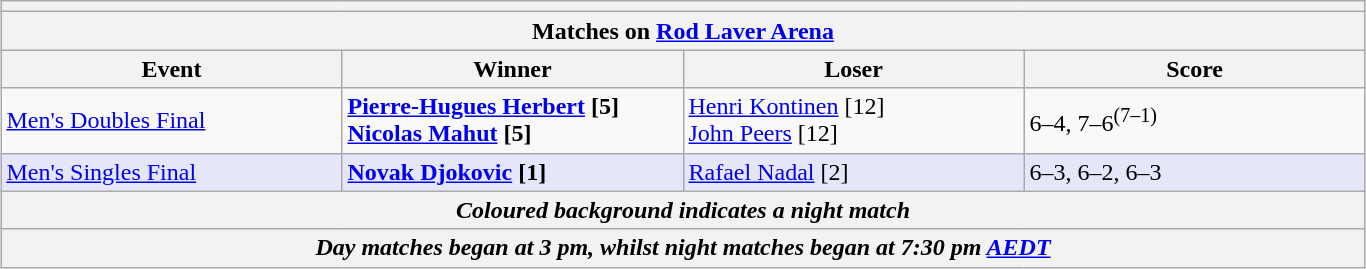<table class="wikitable collapsible uncollapsed" style="margin:1em auto;">
<tr>
<th colspan=4></th>
</tr>
<tr>
<th colspan=4><strong>Matches on <a href='#'>Rod Laver Arena</a></strong></th>
</tr>
<tr>
<th style="width:220px;">Event</th>
<th style="width:220px;">Winner</th>
<th style="width:220px;">Loser</th>
<th style="width:220px;">Score</th>
</tr>
<tr>
<td><a href='#'>Men's Doubles Final</a></td>
<td><strong> <a href='#'>Pierre-Hugues Herbert</a> [5] <br>  <a href='#'>Nicolas Mahut</a> [5]</strong></td>
<td> <a href='#'>Henri Kontinen</a> [12] <br>  <a href='#'>John Peers</a> [12]</td>
<td>6–4, 7–6<sup>(7–1)</sup></td>
</tr>
<tr bgcolor=lavender>
<td><a href='#'>Men's Singles Final</a></td>
<td> <strong><a href='#'>Novak Djokovic</a> [1]</strong></td>
<td> <a href='#'>Rafael Nadal</a> [2]</td>
<td>6–3, 6–2, 6–3</td>
</tr>
<tr>
<th colspan=4><em>Coloured background indicates a night match</em></th>
</tr>
<tr>
<th colspan=4><em>Day matches began at 3 pm, whilst night matches began at 7:30 pm <a href='#'>AEDT</a></em></th>
</tr>
</table>
